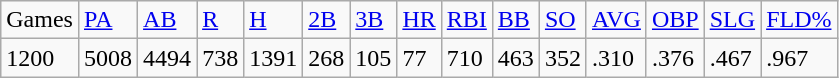<table class="wikitable">
<tr>
<td>Games</td>
<td><a href='#'>PA</a></td>
<td><a href='#'>AB</a></td>
<td><a href='#'>R</a></td>
<td><a href='#'>H</a></td>
<td><a href='#'>2B</a></td>
<td><a href='#'>3B</a></td>
<td><a href='#'>HR</a></td>
<td><a href='#'>RBI</a></td>
<td><a href='#'>BB</a></td>
<td><a href='#'>SO</a></td>
<td><a href='#'>AVG</a></td>
<td><a href='#'>OBP</a></td>
<td><a href='#'>SLG</a></td>
<td><a href='#'>FLD%</a></td>
</tr>
<tr>
<td>1200</td>
<td>5008</td>
<td>4494</td>
<td>738</td>
<td>1391</td>
<td>268</td>
<td>105</td>
<td>77</td>
<td>710</td>
<td>463</td>
<td>352</td>
<td>.310</td>
<td>.376</td>
<td>.467</td>
<td>.967</td>
</tr>
</table>
